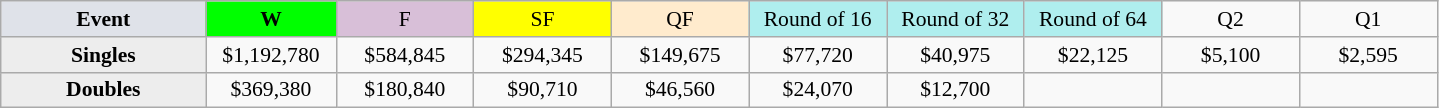<table class=wikitable style=font-size:90%;text-align:center>
<tr>
<td width=130 bgcolor=dfe2e9><strong>Event</strong></td>
<td width=80 bgcolor=lime><strong>W</strong></td>
<td width=85 bgcolor=thistle>F</td>
<td width=85 bgcolor=ffff00>SF</td>
<td width=85 bgcolor=ffebcd>QF</td>
<td width=85 bgcolor=afeeee>Round of 16</td>
<td width=85 bgcolor=afeeee>Round of 32</td>
<td width=85 bgcolor=afeeee>Round of 64</td>
<td width=85>Q2</td>
<td width=85>Q1</td>
</tr>
<tr>
<th style=background:#ededed>Singles</th>
<td>$1,192,780</td>
<td>$584,845</td>
<td>$294,345</td>
<td>$149,675</td>
<td>$77,720</td>
<td>$40,975</td>
<td>$22,125</td>
<td>$5,100</td>
<td>$2,595</td>
</tr>
<tr>
<th style=background:#ededed>Doubles</th>
<td>$369,380</td>
<td>$180,840</td>
<td>$90,710</td>
<td>$46,560</td>
<td>$24,070</td>
<td>$12,700</td>
<td></td>
<td></td>
<td></td>
</tr>
</table>
